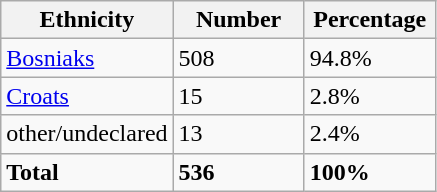<table class="wikitable">
<tr>
<th width="100px">Ethnicity</th>
<th width="80px">Number</th>
<th width="80px">Percentage</th>
</tr>
<tr>
<td><a href='#'>Bosniaks</a></td>
<td>508</td>
<td>94.8%</td>
</tr>
<tr>
<td><a href='#'>Croats</a></td>
<td>15</td>
<td>2.8%</td>
</tr>
<tr>
<td>other/undeclared</td>
<td>13</td>
<td>2.4%</td>
</tr>
<tr>
<td><strong>Total</strong></td>
<td><strong>536</strong></td>
<td><strong>100%</strong></td>
</tr>
</table>
